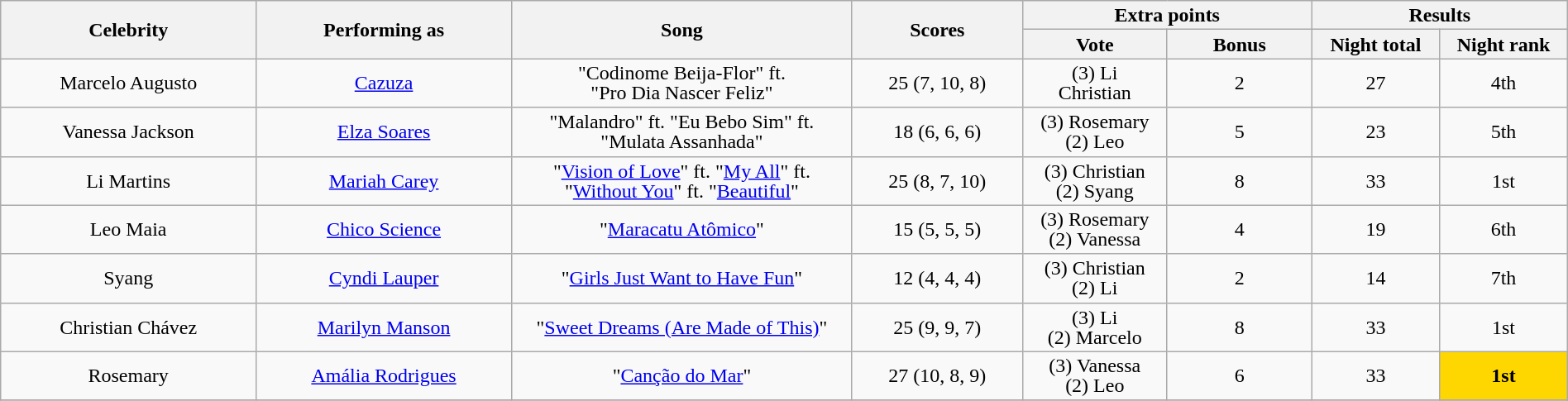<table class="wikitable" style="font-size:100%; line-height:16px; text-align:center" width="100%">
<tr>
<th rowspan="2" style="width:15.0%;">Celebrity</th>
<th rowspan="2" style="width:15.0%;">Performing as</th>
<th rowspan="2" style="width:20.0%;">Song</th>
<th rowspan="2" style="width:10.0%;">Scores</th>
<th colspan="2">Extra points</th>
<th colspan="2">Results</th>
</tr>
<tr>
<th style="width:08.5%;">Vote</th>
<th style="width:08.5%;">Bonus</th>
<th style="width:07.5%;">Night total</th>
<th style="width:07.5%;">Night rank</th>
</tr>
<tr>
<td>Marcelo Augusto</td>
<td><a href='#'>Cazuza</a></td>
<td>"Codinome Beija-Flor" ft.<br>"Pro Dia Nascer Feliz"</td>
<td>25 (7, 10, 8)</td>
<td>(3) Li<br>Christian</td>
<td>2</td>
<td>27</td>
<td>4th</td>
</tr>
<tr>
<td>Vanessa Jackson</td>
<td><a href='#'>Elza Soares</a></td>
<td>"Malandro" ft. "Eu Bebo Sim" ft. "Mulata Assanhada"</td>
<td>18 (6, 6, 6)</td>
<td>(3) Rosemary<br>(2) Leo</td>
<td>5</td>
<td>23</td>
<td>5th</td>
</tr>
<tr>
<td>Li Martins</td>
<td><a href='#'>Mariah Carey</a></td>
<td>"<a href='#'>Vision of Love</a>" ft. "<a href='#'>My All</a>" ft. "<a href='#'>Without You</a>" ft. "<a href='#'>Beautiful</a>"</td>
<td>25 (8, 7, 10)</td>
<td>(3) Christian<br>(2) Syang</td>
<td>8</td>
<td>33</td>
<td>1st</td>
</tr>
<tr>
<td>Leo Maia</td>
<td><a href='#'>Chico Science</a></td>
<td>"<a href='#'>Maracatu Atômico</a>"</td>
<td>15 (5, 5, 5)</td>
<td>(3) Rosemary<br>(2) Vanessa</td>
<td>4</td>
<td>19</td>
<td>6th</td>
</tr>
<tr>
<td>Syang</td>
<td><a href='#'>Cyndi Lauper</a></td>
<td>"<a href='#'>Girls Just Want to Have Fun</a>"</td>
<td>12 (4, 4, 4)</td>
<td>(3) Christian<br>(2) Li</td>
<td>2</td>
<td>14</td>
<td>7th</td>
</tr>
<tr>
<td>Christian Chávez</td>
<td><a href='#'>Marilyn Manson</a></td>
<td>"<a href='#'>Sweet Dreams (Are Made of This)</a>"</td>
<td>25 (9, 9, 7)</td>
<td>(3) Li<br>(2) Marcelo</td>
<td>8</td>
<td>33</td>
<td>1st</td>
</tr>
<tr>
<td>Rosemary</td>
<td><a href='#'>Amália Rodrigues</a></td>
<td>"<a href='#'>Canção do Mar</a>"</td>
<td>27 (10, 8, 9)</td>
<td>(3) Vanessa<br>(2) Leo</td>
<td>6</td>
<td>33</td>
<td bgcolor="FFD700"><strong>1st</strong></td>
</tr>
<tr>
</tr>
</table>
